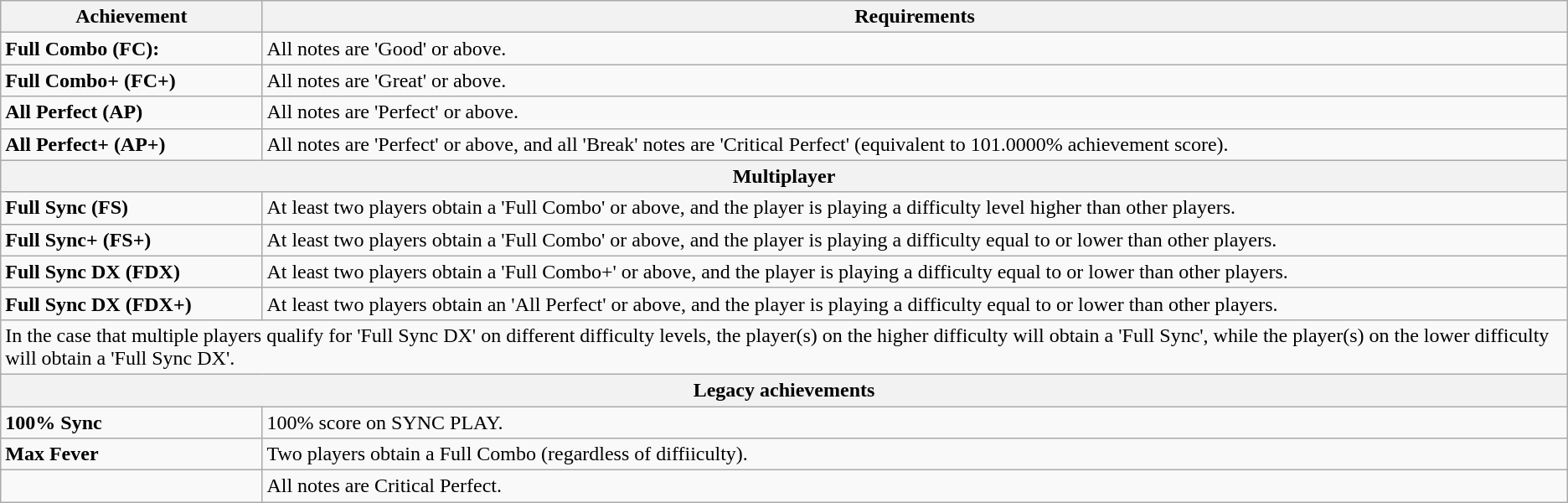<table class="wikitable">
<tr>
<th>Achievement</th>
<th>Requirements</th>
</tr>
<tr>
<td><strong>Full Combo (FC):</strong></td>
<td>All notes are 'Good' or above.</td>
</tr>
<tr>
<td><strong>Full Combo+ (FC+)</strong></td>
<td>All notes are 'Great' or above.</td>
</tr>
<tr>
<td><strong>All Perfect (AP)</strong></td>
<td>All notes are 'Perfect' or above.</td>
</tr>
<tr>
<td><strong>All Perfect+ (AP+)</strong></td>
<td>All notes are 'Perfect' or above, and all 'Break' notes are 'Critical Perfect' (equivalent to 101.0000% achievement score).</td>
</tr>
<tr>
<th colspan="2" style="text-align:center;">Multiplayer</th>
</tr>
<tr>
<td><strong>Full Sync (FS)</strong></td>
<td>At least two players obtain a 'Full Combo' or above, and the player is playing a difficulty level higher than other players.</td>
</tr>
<tr>
<td><strong>Full Sync+ (FS+)</strong></td>
<td>At least two players obtain a 'Full Combo' or above, and the player is playing a difficulty equal to or lower than other players.</td>
</tr>
<tr>
<td><strong>Full Sync DX (FDX)</strong></td>
<td>At least two players obtain a 'Full Combo+' or above, and the player is playing a difficulty equal to or lower than other players.</td>
</tr>
<tr>
<td><strong>Full Sync DX (FDX+)</strong></td>
<td>At least two players obtain an 'All Perfect' or above, and the player is playing a difficulty equal to or lower than other players.</td>
</tr>
<tr>
<td colspan="2">In the case that multiple players qualify for 'Full Sync DX' on different difficulty levels, the player(s) on the higher difficulty will obtain a 'Full Sync', while the player(s) on the lower difficulty will obtain a 'Full Sync DX'.</td>
</tr>
<tr>
<th colspan="2">Legacy achievements</th>
</tr>
<tr>
<td><strong>100% Sync</strong></td>
<td>100% score on SYNC PLAY.</td>
</tr>
<tr>
<td><strong>Max Fever</strong></td>
<td>Two players obtain a Full Combo (regardless of diffiiculty).</td>
</tr>
<tr>
<td><strong></strong></td>
<td>All notes are Critical Perfect.</td>
</tr>
</table>
